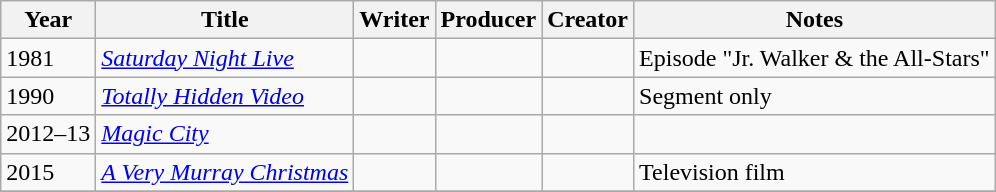<table class="wikitable">
<tr>
<th>Year</th>
<th>Title</th>
<th>Writer</th>
<th>Producer</th>
<th>Creator</th>
<th>Notes</th>
</tr>
<tr>
<td>1981</td>
<td><em><a href='#'>Saturday Night Live</a></em></td>
<td></td>
<td></td>
<td></td>
<td>Episode "Jr. Walker & the All-Stars"</td>
</tr>
<tr>
<td>1990</td>
<td><em><a href='#'>Totally Hidden Video</a></em></td>
<td></td>
<td></td>
<td></td>
<td>Segment only</td>
</tr>
<tr>
<td>2012–13</td>
<td><em><a href='#'>Magic City</a></em></td>
<td></td>
<td></td>
<td></td>
<td></td>
</tr>
<tr>
<td>2015</td>
<td><em><a href='#'>A Very Murray Christmas</a></em></td>
<td></td>
<td></td>
<td></td>
<td>Television film</td>
</tr>
<tr>
</tr>
</table>
